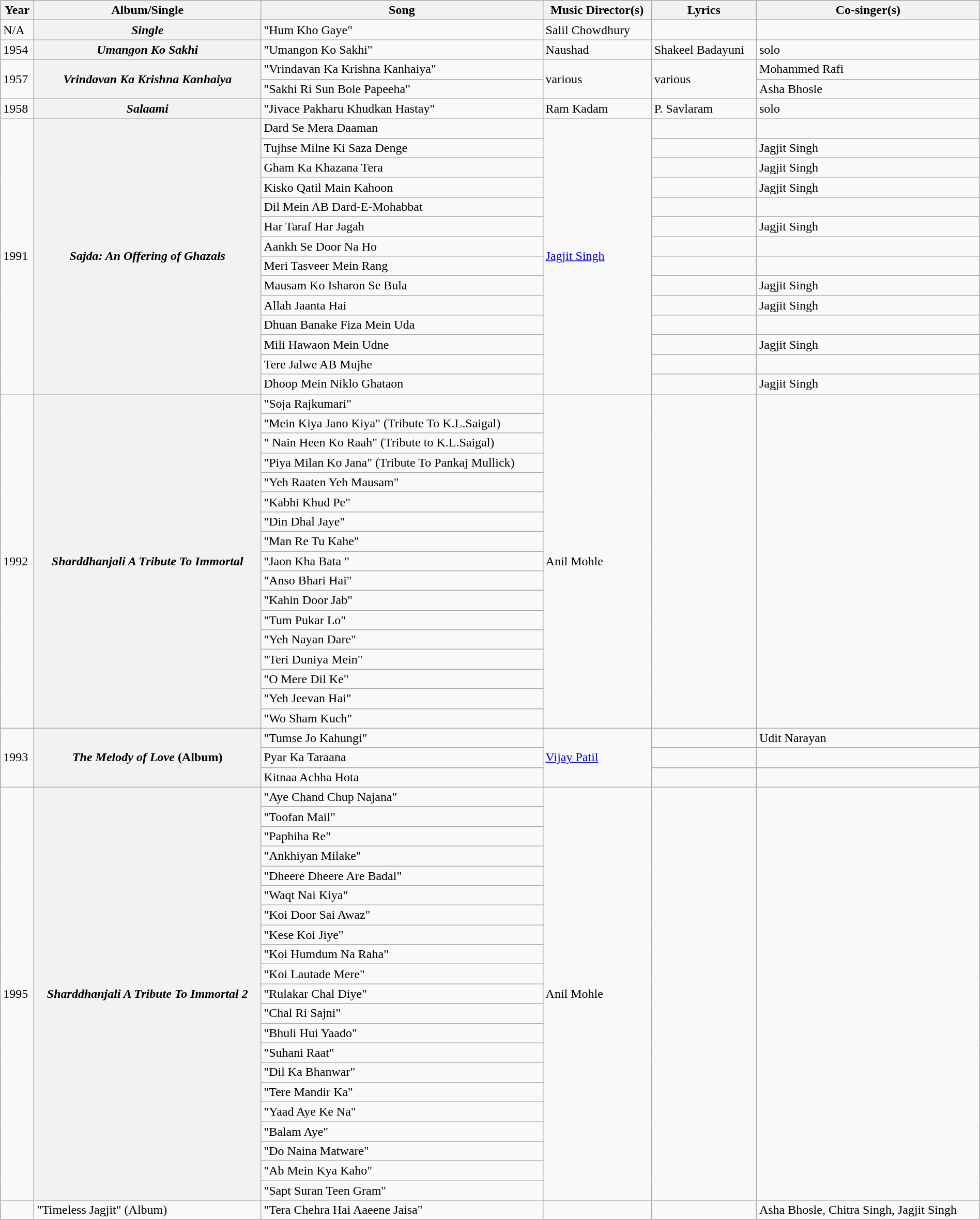<table class="wikitable sortable" style="width:100%">
<tr>
<th>Year</th>
<th>Album/Single</th>
<th>Song</th>
<th>Music Director(s)</th>
<th>Lyrics</th>
<th>Co-singer(s)</th>
</tr>
<tr>
<td>N/A</td>
<th><em>Single</em></th>
<td>"Hum Kho Gaye"</td>
<td>Salil Chowdhury</td>
<td></td>
<td></td>
</tr>
<tr>
<td>1954</td>
<th><em>Umangon Ko Sakhi</em></th>
<td>"Umangon Ko Sakhi"</td>
<td>Naushad</td>
<td>Shakeel Badayuni</td>
<td>solo</td>
</tr>
<tr>
<td rowspan=2>1957</td>
<th Rowspan=2><em>Vrindavan Ka Krishna Kanhaiya</em></th>
<td>"Vrindavan Ka Krishna Kanhaiya"</td>
<td rowspan=2>various</td>
<td rowspan=2>various</td>
<td>Mohammed Rafi</td>
</tr>
<tr>
<td>"Sakhi Ri Sun Bole Papeeha"</td>
<td>Asha Bhosle</td>
</tr>
<tr>
<td rowspan=1>1958</td>
<th><em>Salaami</em></th>
<td>"Jivace Pakharu Khudkan Hastay"</td>
<td>Ram Kadam</td>
<td>P. Savlaram</td>
<td>solo</td>
</tr>
<tr>
<td rowspan=14>1991</td>
<th Rowspan=14><em>Sajda: An Offering of Ghazals</em></th>
<td>Dard Se Mera Daaman</td>
<td rowspan=14><a href='#'>Jagjit Singh</a></td>
<td></td>
<td></td>
</tr>
<tr>
<td>Tujhse Milne Ki Saza Denge</td>
<td></td>
<td>Jagjit Singh</td>
</tr>
<tr>
<td>Gham Ka Khazana Tera</td>
<td></td>
<td>Jagjit Singh</td>
</tr>
<tr>
<td>Kisko Qatil Main Kahoon</td>
<td></td>
<td>Jagjit Singh</td>
</tr>
<tr>
<td>Dil Mein AB Dard-E-Mohabbat</td>
<td></td>
<td></td>
</tr>
<tr>
<td>Har Taraf Har Jagah</td>
<td></td>
<td>Jagjit Singh</td>
</tr>
<tr>
<td>Aankh Se Door Na Ho</td>
<td></td>
<td></td>
</tr>
<tr>
<td>Meri Tasveer Mein Rang</td>
<td></td>
<td></td>
</tr>
<tr>
<td>Mausam Ko Isharon Se Bula</td>
<td></td>
<td>Jagjit Singh</td>
</tr>
<tr>
<td>Allah Jaanta Hai</td>
<td></td>
<td>Jagjit Singh</td>
</tr>
<tr>
<td>Dhuan Banake Fiza Mein Uda</td>
<td></td>
<td></td>
</tr>
<tr>
<td>Mili Hawaon Mein Udne</td>
<td></td>
<td>Jagjit Singh</td>
</tr>
<tr>
<td>Tere Jalwe AB Mujhe</td>
<td></td>
<td></td>
</tr>
<tr>
<td>Dhoop Mein Niklo Ghataon</td>
<td></td>
<td>Jagjit Singh</td>
</tr>
<tr>
<td rowspan=17>1992</td>
<th rowspan=17><em>Sharddhanjali A Tribute To Immortal</em></th>
<td>"Soja Rajkumari"</td>
<td rowspan=17>Anil Mohle</td>
<td rowspan=17></td>
<td rowspan=17></td>
</tr>
<tr>
<td>"Mein Kiya Jano Kiya" (Tribute To K.L.Saigal)</td>
</tr>
<tr>
<td>" Nain Heen Ko Raah" (Tribute to K.L.Saigal)</td>
</tr>
<tr>
<td>"Piya Milan Ko Jana" (Tribute To Pankaj Mullick)</td>
</tr>
<tr>
<td>"Yeh Raaten Yeh Mausam"</td>
</tr>
<tr>
<td>"Kabhi Khud Pe"</td>
</tr>
<tr>
<td>"Din Dhal Jaye"</td>
</tr>
<tr>
<td>"Man Re Tu Kahe"</td>
</tr>
<tr>
<td>"Jaon Kha Bata "</td>
</tr>
<tr>
<td>"Anso Bhari Hai"</td>
</tr>
<tr>
<td>"Kahin Door Jab"</td>
</tr>
<tr>
<td>"Tum Pukar Lo"</td>
</tr>
<tr>
<td>"Yeh Nayan Dare"</td>
</tr>
<tr>
<td>"Teri Duniya Mein"</td>
</tr>
<tr>
<td>"O Mere Dil Ke"</td>
</tr>
<tr>
<td>"Yeh Jeevan Hai"</td>
</tr>
<tr>
<td>"Wo Sham Kuch"</td>
</tr>
<tr>
<td rowspan=3>1993</td>
<th Rowspan=3><em>The Melody of Love</em> (Album)</th>
<td>"Tumse Jo Kahungi"</td>
<td rowspan=3><a href='#'>Vijay Patil</a></td>
<td></td>
<td>Udit Narayan</td>
</tr>
<tr>
<td>Pyar Ka Taraana</td>
<td></td>
<td></td>
</tr>
<tr>
<td>Kitnaa Achha Hota</td>
<td></td>
<td></td>
</tr>
<tr>
<td rowspan=21>1995</td>
<th rowspan=21><em>Sharddhanjali A Tribute To Immortal 2</em></th>
<td>"Aye Chand Chup Najana"</td>
<td rowspan=21>Anil Mohle</td>
<td rowspan=21></td>
<td rowspan=21></td>
</tr>
<tr>
<td>"Toofan Mail"</td>
</tr>
<tr>
<td>"Paphiha Re"</td>
</tr>
<tr>
<td>"Ankhiyan Milake"</td>
</tr>
<tr>
<td>"Dheere Dheere Are Badal"</td>
</tr>
<tr>
<td>"Waqt Nai Kiya"</td>
</tr>
<tr>
<td>"Koi Door Sai Awaz"</td>
</tr>
<tr>
<td>"Kese Koi Jiye"</td>
</tr>
<tr>
<td>"Koi Humdum Na Raha"</td>
</tr>
<tr>
<td>"Koi Lautade Mere"</td>
</tr>
<tr>
<td>"Rulakar Chal Diye"</td>
</tr>
<tr>
<td>"Chal Ri Sajni"</td>
</tr>
<tr>
<td>"Bhuli Hui Yaado"</td>
</tr>
<tr>
<td>"Suhani Raat"</td>
</tr>
<tr>
<td>"Dil Ka Bhanwar"</td>
</tr>
<tr>
<td>"Tere Mandir Ka"</td>
</tr>
<tr>
<td>"Yaad Aye Ke Na"</td>
</tr>
<tr>
<td>"Balam Aye"</td>
</tr>
<tr>
<td>"Do Naina Matware"</td>
</tr>
<tr>
<td>"Ab Mein Kya Kaho"</td>
</tr>
<tr>
<td>"Sapt Suran Teen Gram"</td>
</tr>
<tr>
<td></td>
<td rowspan=2>"Timeless Jagjit" (Album)</td>
<td>"Tera Chehra Hai Aaeene Jaisa"</td>
<td></td>
<td></td>
<td rowspan=2>Asha Bhosle, Chitra Singh, Jagjit Singh</td>
</tr>
</table>
